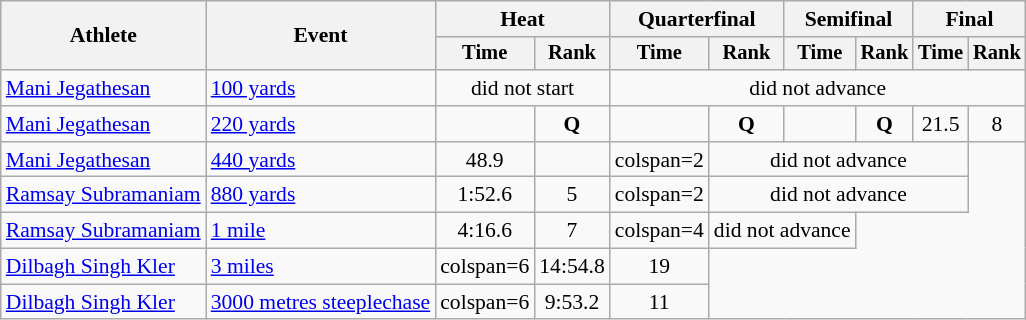<table class="wikitable" style="font-size:90%">
<tr>
<th rowspan=2>Athlete</th>
<th rowspan=2>Event</th>
<th colspan=2>Heat</th>
<th colspan=2>Quarterfinal</th>
<th colspan=2>Semifinal</th>
<th colspan=2>Final</th>
</tr>
<tr style="font-size:95%">
<th>Time</th>
<th>Rank</th>
<th>Time</th>
<th>Rank</th>
<th>Time</th>
<th>Rank</th>
<th>Time</th>
<th>Rank</th>
</tr>
<tr align=center>
<td align=left><a href='#'>Mani Jegathesan</a></td>
<td align=left><a href='#'>100 yards</a></td>
<td colspan=2>did not start</td>
<td colspan=6>did not advance</td>
</tr>
<tr align=center>
<td align=left><a href='#'>Mani Jegathesan</a></td>
<td align=left><a href='#'>220 yards</a></td>
<td></td>
<td><strong>Q</strong></td>
<td></td>
<td><strong>Q</strong></td>
<td></td>
<td><strong>Q</strong></td>
<td>21.5</td>
<td>8</td>
</tr>
<tr align=center>
<td align=left><a href='#'>Mani Jegathesan</a></td>
<td align=left><a href='#'>440 yards</a></td>
<td>48.9</td>
<td></td>
<td>colspan=2 </td>
<td colspan=4>did not advance</td>
</tr>
<tr align=center>
<td align=left><a href='#'>Ramsay Subramaniam</a></td>
<td align=left><a href='#'>880 yards</a></td>
<td>1:52.6</td>
<td>5</td>
<td>colspan=2 </td>
<td colspan=4>did not advance</td>
</tr>
<tr align=center>
<td align=left><a href='#'>Ramsay Subramaniam</a></td>
<td align=left><a href='#'>1 mile</a></td>
<td>4:16.6</td>
<td>7</td>
<td>colspan=4 </td>
<td colspan=2>did not advance</td>
</tr>
<tr align=center>
<td align=left><a href='#'>Dilbagh Singh Kler</a></td>
<td align=left><a href='#'>3 miles</a></td>
<td>colspan=6 </td>
<td>14:54.8</td>
<td>19</td>
</tr>
<tr align=center>
<td align=left><a href='#'>Dilbagh Singh Kler</a></td>
<td align=left><a href='#'>3000 metres steeplechase</a></td>
<td>colspan=6 </td>
<td>9:53.2</td>
<td>11</td>
</tr>
</table>
